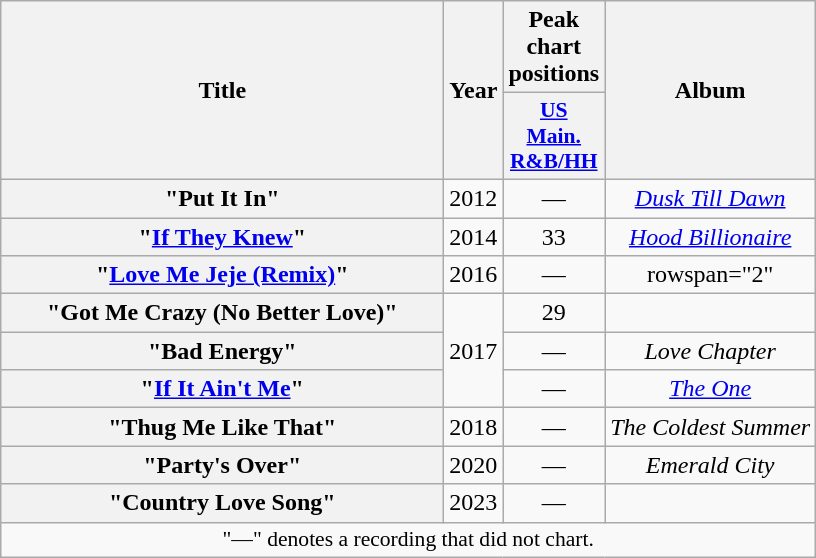<table class="wikitable plainrowheaders" style="text-align:center">
<tr>
<th scope="col" rowspan="2" style="width:18em;">Title</th>
<th scope="col" rowspan="2">Year</th>
<th scope="col" colspan="1">Peak chart positions</th>
<th scope="col" rowspan="2">Album</th>
</tr>
<tr>
<th scope="col" style="width:2.5em;font-size:90%;"><a href='#'>US<br>Main. R&B/HH</a><br></th>
</tr>
<tr>
<th scope="row">"Put It In"<br></th>
<td>2012</td>
<td>—</td>
<td><em><a href='#'>Dusk Till Dawn</a></em></td>
</tr>
<tr>
<th scope="row">"<a href='#'>If They Knew</a>"<br></th>
<td>2014</td>
<td>33</td>
<td><em><a href='#'>Hood Billionaire</a></em></td>
</tr>
<tr>
<th scope="row">"<a href='#'>Love Me Jeje (Remix)</a>"<br></th>
<td>2016</td>
<td>—</td>
<td>rowspan="2" </td>
</tr>
<tr>
<th scope="row">"Got Me Crazy (No Better Love)" <br></th>
<td rowspan="3">2017</td>
<td>29</td>
</tr>
<tr>
<th scope="row">"Bad Energy" <br></th>
<td>—</td>
<td><em>Love Chapter</em></td>
</tr>
<tr>
<th scope="row">"<a href='#'>If It Ain't Me</a>" <br></th>
<td>—</td>
<td><em><a href='#'>The One</a></em></td>
</tr>
<tr>
<th scope="row">"Thug Me Like That"<br></th>
<td>2018</td>
<td>—</td>
<td><em>The Coldest Summer</em></td>
</tr>
<tr>
<th scope="row">"Party's Over"<br></th>
<td>2020</td>
<td>—</td>
<td><em>Emerald City</em></td>
</tr>
<tr>
<th scope="row">"Country Love Song" <br></th>
<td>2023</td>
<td>—</td>
<td></td>
</tr>
<tr>
<td colspan="4" style="font-size:90%">"—" denotes a recording that did not chart.</td>
</tr>
</table>
